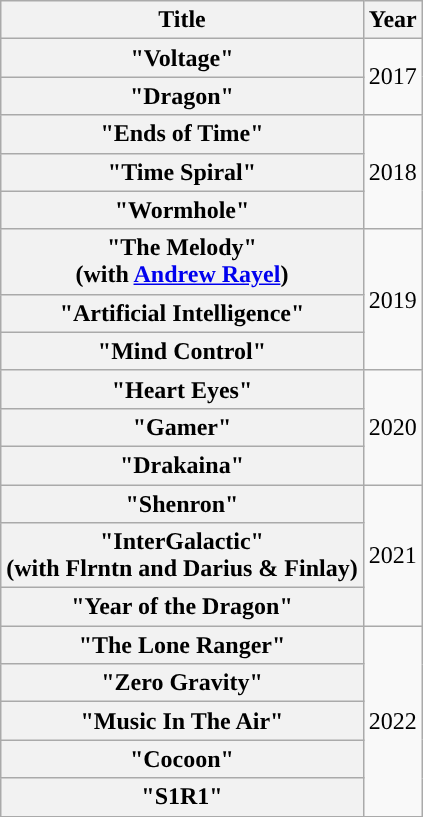<table class="wikitable plainrowheaders" style="text-align:center;">
<tr>
<th>Title</th>
<th>Year</th>
</tr>
<tr>
<th scope="row">"Voltage"</th>
<td rowspan="2">2017</td>
</tr>
<tr>
<th scope="row">"Dragon"</th>
</tr>
<tr>
<th scope="row">"Ends of Time"</th>
<td rowspan="3">2018</td>
</tr>
<tr>
<th scope="row">"Time Spiral"</th>
</tr>
<tr>
<th scope="row">"Wormhole"</th>
</tr>
<tr>
<th scope="row">"The Melody" <br><span>(with <a href='#'>Andrew Rayel</a>)</span></th>
<td rowspan="3">2019</td>
</tr>
<tr>
<th scope="row">"Artificial Intelligence"</th>
</tr>
<tr>
<th scope="row">"Mind Control"</th>
</tr>
<tr>
<th scope="row">"Heart Eyes"</th>
<td rowspan="3">2020</td>
</tr>
<tr>
<th scope="row">"Gamer"</th>
</tr>
<tr>
<th scope="row">"Drakaina"</th>
</tr>
<tr>
<th scope="row">"Shenron"</th>
<td rowspan="3">2021</td>
</tr>
<tr>
<th scope="row">"InterGalactic" <br><span>(with Flrntn and Darius & Finlay)</span></th>
</tr>
<tr>
<th scope="row">"Year of the Dragon"</th>
</tr>
<tr>
<th scope="row">"The Lone Ranger"</th>
<td rowspan="5">2022</td>
</tr>
<tr>
<th scope="row">"Zero Gravity"</th>
</tr>
<tr>
<th scope="row">"Music In The Air"</th>
</tr>
<tr>
<th scope="row">"Cocoon"</th>
</tr>
<tr>
<th scope="row">"S1R1"</th>
</tr>
</table>
